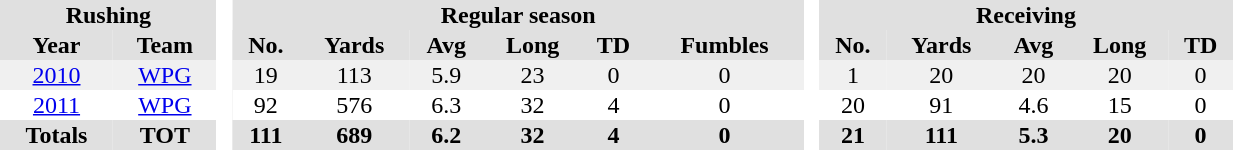<table BORDER="0" CELLPADDING="1" CELLSPACING="0" width="65%" style="text-align:center">
<tr bgcolor="#e0e0e0">
<th colspan="2">Rushing</th>
<th rowspan="99" bgcolor="#ffffff"> </th>
<th colspan="6">Regular season</th>
<th rowspan="99" bgcolor="#ffffff"> </th>
<th colspan="6">Receiving</th>
</tr>
<tr bgcolor="#e0e0e0">
<th>Year</th>
<th>Team</th>
<th>No.</th>
<th>Yards</th>
<th>Avg</th>
<th>Long</th>
<th>TD</th>
<th>Fumbles</th>
<th>No.</th>
<th>Yards</th>
<th>Avg</th>
<th>Long</th>
<th>TD</th>
</tr>
<tr ALIGN="center" bgcolor="#f0f0f0">
<td><a href='#'>2010</a></td>
<td><a href='#'>WPG</a></td>
<td>19</td>
<td>113</td>
<td>5.9</td>
<td>23</td>
<td>0</td>
<td>0</td>
<td>1</td>
<td>20</td>
<td>20</td>
<td>20</td>
<td>0</td>
</tr>
<tr>
<td><a href='#'>2011</a></td>
<td><a href='#'>WPG</a></td>
<td>92</td>
<td>576</td>
<td>6.3</td>
<td>32</td>
<td>4</td>
<td>0</td>
<td>20</td>
<td>91</td>
<td>4.6</td>
<td>15</td>
<td>0</td>
</tr>
<tr>
</tr>
<tr bgcolor="#e0e0e0">
<th>Totals</th>
<th>TOT</th>
<th>111</th>
<th>689</th>
<th>6.2</th>
<th>32</th>
<th>4</th>
<th>0</th>
<th>21</th>
<th>111</th>
<th>5.3</th>
<th>20</th>
<th>0</th>
</tr>
</table>
